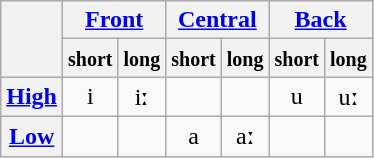<table class="wikitable" style=text-align:center>
<tr>
<th rowspan="2"></th>
<th colspan="2"><a href='#'>Front</a></th>
<th colspan="2"><a href='#'>Central</a></th>
<th colspan="2"><a href='#'>Back</a></th>
</tr>
<tr>
<th><small>short</small></th>
<th><small>long</small></th>
<th><small>short</small></th>
<th><small>long</small></th>
<th><small>short</small></th>
<th><small>long</small></th>
</tr>
<tr>
<th><strong><a href='#'>High</a></strong></th>
<td>i</td>
<td>iː</td>
<td></td>
<td></td>
<td>u</td>
<td>uː</td>
</tr>
<tr>
<th><strong><a href='#'>Low</a></strong></th>
<td></td>
<td></td>
<td>a</td>
<td>aː</td>
<td></td>
<td></td>
</tr>
</table>
